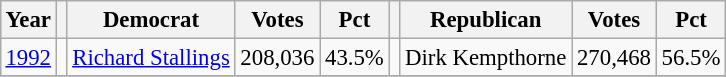<table class="wikitable" style="margin:0.5em ; font-size:95%">
<tr>
<th>Year</th>
<th></th>
<th>Democrat</th>
<th>Votes</th>
<th>Pct</th>
<th></th>
<th>Republican</th>
<th>Votes</th>
<th>Pct</th>
</tr>
<tr>
<td><a href='#'>1992</a></td>
<td></td>
<td><a href='#'>Richard Stallings</a></td>
<td>208,036</td>
<td>43.5%</td>
<td></td>
<td>Dirk Kempthorne</td>
<td>270,468</td>
<td>56.5%</td>
</tr>
<tr>
</tr>
</table>
